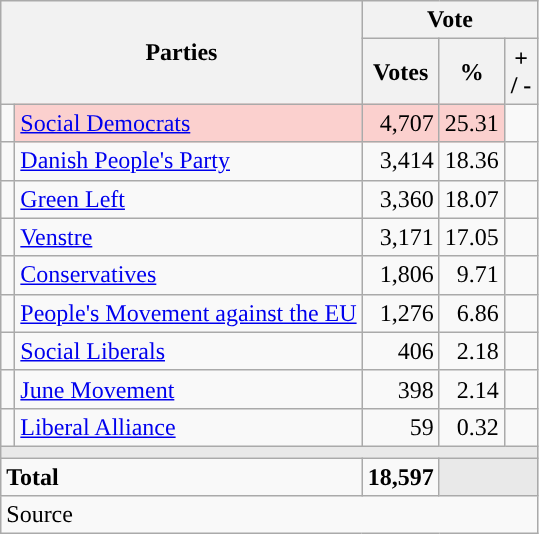<table class="wikitable" style="text-align:right;">
<tr>
<th style="text-align:centre;" rowspan="2" colspan="2" width="225">Parties</th>
<th colspan="3">Vote</th>
</tr>
<tr>
<th width="15">Votes</th>
<th width="15">%</th>
<th width="15">+ / -</th>
</tr>
<tr>
<td width="2" style="color:inherit;background:"></td>
<td bgcolor=#fbd0ce   align="left"><a href='#'>Social Democrats</a></td>
<td bgcolor=#fbd0ce>4,707</td>
<td bgcolor=#fbd0ce>25.31</td>
<td></td>
</tr>
<tr>
<td width="2" style="color:inherit;background:"></td>
<td align="left"><a href='#'>Danish People's Party</a></td>
<td>3,414</td>
<td>18.36</td>
<td></td>
</tr>
<tr>
<td width="2" style="color:inherit;background:"></td>
<td align="left"><a href='#'>Green Left</a></td>
<td>3,360</td>
<td>18.07</td>
<td></td>
</tr>
<tr>
<td width="2" style="color:inherit;background:"></td>
<td align="left"><a href='#'>Venstre</a></td>
<td>3,171</td>
<td>17.05</td>
<td></td>
</tr>
<tr>
<td width="2" style="color:inherit;background:"></td>
<td align="left"><a href='#'>Conservatives</a></td>
<td>1,806</td>
<td>9.71</td>
<td></td>
</tr>
<tr>
<td width="2" style="color:inherit;background:"></td>
<td align="left"><a href='#'>People's Movement against the EU</a></td>
<td>1,276</td>
<td>6.86</td>
<td></td>
</tr>
<tr>
<td width="2" style="color:inherit;background:"></td>
<td align="left"><a href='#'>Social Liberals</a></td>
<td>406</td>
<td>2.18</td>
<td></td>
</tr>
<tr>
<td width="2" style="color:inherit;background:"></td>
<td align="left"><a href='#'>June Movement</a></td>
<td>398</td>
<td>2.14</td>
<td></td>
</tr>
<tr>
<td width="2" style="color:inherit;background:"></td>
<td align="left"><a href='#'>Liberal Alliance</a></td>
<td>59</td>
<td>0.32</td>
<td></td>
</tr>
<tr>
<td colspan="7" bgcolor="#E9E9E9"></td>
</tr>
<tr>
<td align="left" colspan="2"><strong>Total</strong></td>
<td><strong>18,597</strong></td>
<td bgcolor="#E9E9E9" colspan="2"></td>
</tr>
<tr>
<td align="left" colspan="6">Source</td>
</tr>
</table>
